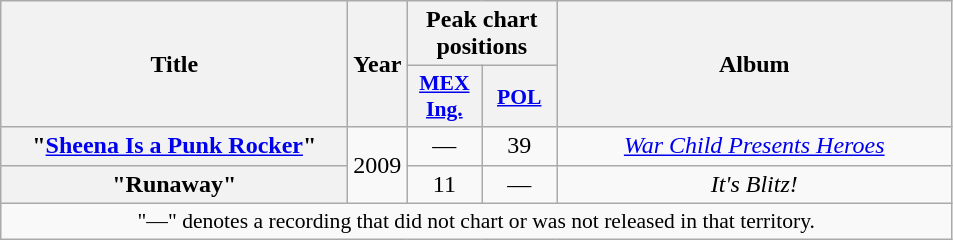<table class="wikitable plainrowheaders" style="text-align:center;">
<tr>
<th scope="col" rowspan="2" style="width:14em;">Title</th>
<th scope="col" rowspan="2" style="width:1em;">Year</th>
<th scope="col" colspan="2">Peak chart positions</th>
<th scope="col" rowspan="2" style="width:16em;">Album</th>
</tr>
<tr>
<th scope="col" style="width:3em;font-size:90%;"><a href='#'>MEX<br>Ing.</a><br></th>
<th scope="col" style="width:3em;font-size:90%;"><a href='#'>POL</a><br></th>
</tr>
<tr>
<th scope="row">"<a href='#'>Sheena Is a Punk Rocker</a>"</th>
<td rowspan="2">2009</td>
<td>—</td>
<td>39</td>
<td><em><a href='#'>War Child Presents Heroes</a></em></td>
</tr>
<tr>
<th scope="row">"Runaway"</th>
<td>11</td>
<td>—</td>
<td><em>It's Blitz!</em></td>
</tr>
<tr>
<td colspan="14" style="font-size:90%">"—" denotes a recording that did not chart or was not released in that territory.</td>
</tr>
</table>
